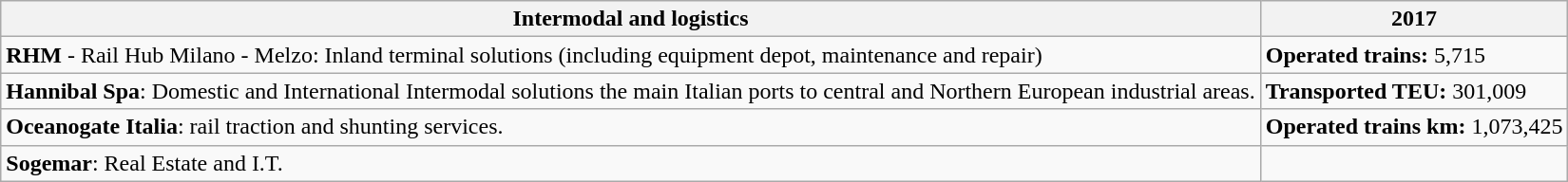<table class="wikitable">
<tr>
<th>Intermodal and logistics</th>
<th>2017</th>
</tr>
<tr>
<td><strong>RHM</strong> - Rail Hub Milano - Melzo: Inland terminal solutions (including equipment depot, maintenance and repair)</td>
<td><strong>Operated trains:</strong> 5,715</td>
</tr>
<tr>
<td><strong>Hannibal Spa</strong>: Domestic and International Intermodal solutions the main Italian ports to central and Northern European industrial areas.</td>
<td><strong>Transported TEU:</strong> 301,009</td>
</tr>
<tr>
<td><strong>Oceanogate Italia</strong>: rail traction and shunting services.</td>
<td><strong>Operated trains km:</strong>  1,073,425</td>
</tr>
<tr>
<td><strong>Sogemar</strong>: Real Estate and I.T.</td>
<td></td>
</tr>
</table>
